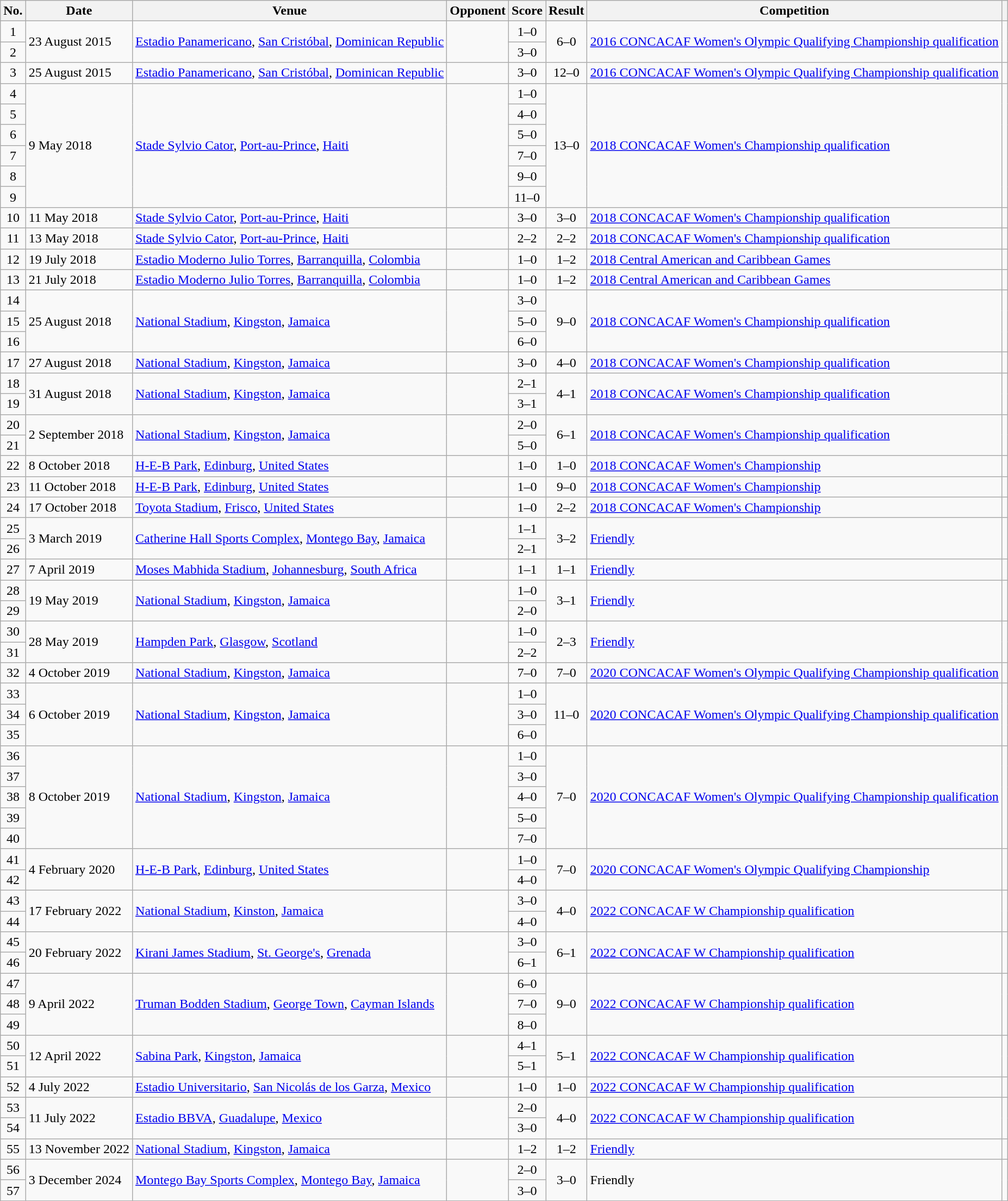<table class="wikitable sortable">
<tr>
<th scope="col">No.</th>
<th scope="col">Date</th>
<th scope="col">Venue</th>
<th scope="col">Opponent</th>
<th scope="col">Score</th>
<th scope="col">Result</th>
<th scope="col">Competition</th>
<th scope="col" class="unsortable"></th>
</tr>
<tr>
<td style="text-align:center">1</td>
<td rowspan="2">23 August 2015</td>
<td rowspan="2"><a href='#'>Estadio Panamericano</a>, <a href='#'>San Cristóbal</a>, <a href='#'>Dominican Republic</a></td>
<td rowspan="2"></td>
<td style="text-align:center">1–0</td>
<td rowspan="2" style="text-align:center">6–0</td>
<td rowspan="2"><a href='#'>2016 CONCACAF Women's Olympic Qualifying Championship qualification</a></td>
<td rowspan="2"></td>
</tr>
<tr>
<td style="text-align:center">2</td>
<td style="text-align:center">3–0</td>
</tr>
<tr>
<td style="text-align:center">3</td>
<td>25 August 2015</td>
<td><a href='#'>Estadio Panamericano</a>, <a href='#'>San Cristóbal</a>, <a href='#'>Dominican Republic</a></td>
<td></td>
<td style="text-align:center">3–0</td>
<td style="text-align:center">12–0</td>
<td><a href='#'>2016 CONCACAF Women's Olympic Qualifying Championship qualification</a></td>
<td></td>
</tr>
<tr>
<td style="text-align:center">4</td>
<td rowspan="6">9 May 2018</td>
<td rowspan="6"><a href='#'>Stade Sylvio Cator</a>, <a href='#'>Port-au-Prince</a>, <a href='#'>Haiti</a></td>
<td rowspan="6"></td>
<td style="text-align:center">1–0</td>
<td rowspan="6" style="text-align:center">13–0</td>
<td rowspan="6"><a href='#'>2018 CONCACAF Women's Championship qualification</a></td>
<td rowspan="6"></td>
</tr>
<tr>
<td style="text-align:center">5</td>
<td style="text-align:center">4–0</td>
</tr>
<tr>
<td style="text-align:center">6</td>
<td style="text-align:center">5–0</td>
</tr>
<tr>
<td style="text-align:center">7</td>
<td style="text-align:center">7–0</td>
</tr>
<tr>
<td style="text-align:center">8</td>
<td style="text-align:center">9–0</td>
</tr>
<tr>
<td style="text-align:center">9</td>
<td style="text-align:center">11–0</td>
</tr>
<tr>
<td style="text-align:center">10</td>
<td>11 May 2018</td>
<td><a href='#'>Stade Sylvio Cator</a>, <a href='#'>Port-au-Prince</a>, <a href='#'>Haiti</a></td>
<td></td>
<td style="text-align:center">3–0</td>
<td style="text-align:center">3–0</td>
<td><a href='#'>2018 CONCACAF Women's Championship qualification</a></td>
<td></td>
</tr>
<tr>
<td style="text-align:center">11</td>
<td>13 May 2018</td>
<td><a href='#'>Stade Sylvio Cator</a>, <a href='#'>Port-au-Prince</a>, <a href='#'>Haiti</a></td>
<td></td>
<td style="text-align:center">2–2</td>
<td style="text-align:center">2–2</td>
<td><a href='#'>2018 CONCACAF Women's Championship qualification</a></td>
<td></td>
</tr>
<tr>
<td style="text-align:center">12</td>
<td>19 July 2018</td>
<td><a href='#'>Estadio Moderno Julio Torres</a>, <a href='#'>Barranquilla</a>, <a href='#'>Colombia</a></td>
<td></td>
<td style="text-align:center">1–0</td>
<td style="text-align:center">1–2</td>
<td><a href='#'>2018 Central American and Caribbean Games</a></td>
<td></td>
</tr>
<tr>
<td style="text-align:center">13</td>
<td>21 July 2018</td>
<td><a href='#'>Estadio Moderno Julio Torres</a>, <a href='#'>Barranquilla</a>, <a href='#'>Colombia</a></td>
<td></td>
<td style="text-align:center">1–0</td>
<td style="text-align:center">1–2</td>
<td><a href='#'>2018 Central American and Caribbean Games</a></td>
<td></td>
</tr>
<tr>
<td style="text-align:center">14</td>
<td rowspan="3">25 August 2018</td>
<td rowspan="3"><a href='#'>National Stadium</a>, <a href='#'>Kingston</a>, <a href='#'>Jamaica</a></td>
<td rowspan="3"></td>
<td style="text-align:center">3–0</td>
<td rowspan="3" style="text-align:center">9–0</td>
<td rowspan="3"><a href='#'>2018 CONCACAF Women's Championship qualification</a></td>
<td rowspan="3"></td>
</tr>
<tr>
<td style="text-align:center">15</td>
<td style="text-align:center">5–0</td>
</tr>
<tr>
<td style="text-align:center">16</td>
<td style="text-align:center">6–0</td>
</tr>
<tr>
<td style="text-align:center">17</td>
<td>27 August 2018</td>
<td><a href='#'>National Stadium</a>, <a href='#'>Kingston</a>, <a href='#'>Jamaica</a></td>
<td></td>
<td style="text-align:center">3–0</td>
<td style="text-align:center">4–0</td>
<td><a href='#'>2018 CONCACAF Women's Championship qualification</a></td>
<td></td>
</tr>
<tr>
<td style="text-align:center">18</td>
<td rowspan="2">31 August 2018</td>
<td rowspan="2"><a href='#'>National Stadium</a>, <a href='#'>Kingston</a>, <a href='#'>Jamaica</a></td>
<td rowspan="2"></td>
<td style="text-align:center">2–1</td>
<td rowspan="2" style="text-align:center">4–1</td>
<td rowspan="2"><a href='#'>2018 CONCACAF Women's Championship qualification</a></td>
<td rowspan="2"></td>
</tr>
<tr>
<td style="text-align:center">19</td>
<td style="text-align:center">3–1</td>
</tr>
<tr>
<td style="text-align:center">20</td>
<td rowspan="2">2 September 2018</td>
<td rowspan="2"><a href='#'>National Stadium</a>, <a href='#'>Kingston</a>, <a href='#'>Jamaica</a></td>
<td rowspan="2"></td>
<td style="text-align:center">2–0</td>
<td rowspan="2" style="text-align:center">6–1</td>
<td rowspan="2"><a href='#'>2018 CONCACAF Women's Championship qualification</a></td>
<td rowspan="2"></td>
</tr>
<tr>
<td style="text-align:center">21</td>
<td style="text-align:center">5–0</td>
</tr>
<tr>
<td style="text-align:center">22</td>
<td>8 October 2018</td>
<td><a href='#'>H-E-B Park</a>, <a href='#'>Edinburg</a>, <a href='#'>United States</a></td>
<td></td>
<td style="text-align:center">1–0</td>
<td style="text-align:center">1–0</td>
<td><a href='#'>2018 CONCACAF Women's Championship</a></td>
<td></td>
</tr>
<tr>
<td style="text-align:center">23</td>
<td>11 October 2018</td>
<td><a href='#'>H-E-B Park</a>, <a href='#'>Edinburg</a>, <a href='#'>United States</a></td>
<td></td>
<td style="text-align:center">1–0</td>
<td style="text-align:center">9–0</td>
<td><a href='#'>2018 CONCACAF Women's Championship</a></td>
<td></td>
</tr>
<tr>
<td style="text-align:center">24</td>
<td>17 October 2018</td>
<td><a href='#'>Toyota Stadium</a>, <a href='#'>Frisco</a>, <a href='#'>United States</a></td>
<td></td>
<td style="text-align:center">1–0</td>
<td style="text-align:center">2–2</td>
<td><a href='#'>2018 CONCACAF Women's Championship</a></td>
<td></td>
</tr>
<tr>
<td style="text-align:center">25</td>
<td rowspan="2">3 March 2019</td>
<td rowspan="2"><a href='#'>Catherine Hall Sports Complex</a>, <a href='#'>Montego Bay</a>, <a href='#'>Jamaica</a></td>
<td rowspan="2"></td>
<td style="text-align:center">1–1</td>
<td rowspan="2" style="text-align:center">3–2</td>
<td rowspan="2"><a href='#'>Friendly</a></td>
<td rowspan="2"></td>
</tr>
<tr>
<td style="text-align:center">26</td>
<td style="text-align:center">2–1</td>
</tr>
<tr>
<td style="text-align:center">27</td>
<td>7 April 2019</td>
<td><a href='#'>Moses Mabhida Stadium</a>, <a href='#'>Johannesburg</a>, <a href='#'>South Africa</a></td>
<td></td>
<td style="text-align:center">1–1</td>
<td style="text-align:center">1–1</td>
<td><a href='#'>Friendly</a></td>
<td></td>
</tr>
<tr>
<td style="text-align:center">28</td>
<td rowspan="2">19 May 2019</td>
<td rowspan="2"><a href='#'>National Stadium</a>, <a href='#'>Kingston</a>, <a href='#'>Jamaica</a></td>
<td rowspan="2"></td>
<td style="text-align:center">1–0</td>
<td rowspan="2" style="text-align:center">3–1</td>
<td rowspan="2"><a href='#'>Friendly</a></td>
<td rowspan="2"></td>
</tr>
<tr>
<td style="text-align:center">29</td>
<td style="text-align:center">2–0</td>
</tr>
<tr>
<td style="text-align:center">30</td>
<td rowspan="2">28 May 2019</td>
<td rowspan="2"><a href='#'>Hampden Park</a>, <a href='#'>Glasgow</a>, <a href='#'>Scotland</a></td>
<td rowspan="2"></td>
<td style="text-align:center">1–0</td>
<td rowspan="2" style="text-align:center">2–3</td>
<td rowspan="2"><a href='#'>Friendly</a></td>
<td rowspan="2"></td>
</tr>
<tr>
<td style="text-align:center">31</td>
<td style="text-align:center">2–2</td>
</tr>
<tr>
<td style="text-align:center">32</td>
<td>4 October 2019</td>
<td><a href='#'>National Stadium</a>, <a href='#'>Kingston</a>, <a href='#'>Jamaica</a></td>
<td></td>
<td style="text-align:center">7–0</td>
<td style="text-align:center">7–0</td>
<td><a href='#'>2020 CONCACAF Women's Olympic Qualifying Championship qualification</a></td>
<td></td>
</tr>
<tr>
<td style="text-align:center">33</td>
<td rowspan="3">6 October 2019</td>
<td rowspan="3"><a href='#'>National Stadium</a>, <a href='#'>Kingston</a>, <a href='#'>Jamaica</a></td>
<td rowspan="3"></td>
<td style="text-align:center">1–0</td>
<td rowspan="3" style="text-align:center">11–0</td>
<td rowspan="3"><a href='#'>2020 CONCACAF Women's Olympic Qualifying Championship qualification</a></td>
<td rowspan="3"></td>
</tr>
<tr>
<td style="text-align:center">34</td>
<td style="text-align:center">3–0</td>
</tr>
<tr>
<td style="text-align:center">35</td>
<td style="text-align:center">6–0</td>
</tr>
<tr>
<td style="text-align:center">36</td>
<td rowspan="5">8 October 2019</td>
<td rowspan="5"><a href='#'>National Stadium</a>, <a href='#'>Kingston</a>, <a href='#'>Jamaica</a></td>
<td rowspan="5"></td>
<td style="text-align:center">1–0</td>
<td rowspan="5" style="text-align:center">7–0</td>
<td rowspan="5"><a href='#'>2020 CONCACAF Women's Olympic Qualifying Championship qualification</a></td>
<td rowspan="5"></td>
</tr>
<tr>
<td style="text-align:center">37</td>
<td style="text-align:center">3–0</td>
</tr>
<tr>
<td style="text-align:center">38</td>
<td style="text-align:center">4–0</td>
</tr>
<tr>
<td style="text-align:center">39</td>
<td style="text-align:center">5–0</td>
</tr>
<tr>
<td style="text-align:center">40</td>
<td style="text-align:center">7–0</td>
</tr>
<tr>
<td style="text-align:center">41</td>
<td rowspan="2">4 February 2020</td>
<td rowspan="2"><a href='#'>H-E-B Park</a>, <a href='#'>Edinburg</a>, <a href='#'>United States</a></td>
<td rowspan="2"></td>
<td style="text-align:center">1–0</td>
<td rowspan="2" style="text-align:center">7–0</td>
<td rowspan="2"><a href='#'>2020 CONCACAF Women's Olympic Qualifying Championship</a></td>
<td rowspan="2"></td>
</tr>
<tr>
<td style="text-align:center">42</td>
<td style="text-align:center">4–0</td>
</tr>
<tr>
<td style="text-align:center">43</td>
<td rowspan="2">17 February 2022</td>
<td rowspan="2"><a href='#'>National Stadium</a>, <a href='#'>Kinston</a>, <a href='#'>Jamaica</a></td>
<td rowspan="2"></td>
<td style="text-align:center">3–0</td>
<td rowspan="2" style="text-align:center">4–0</td>
<td rowspan="2"><a href='#'>2022 CONCACAF W Championship qualification</a></td>
<td rowspan="2"></td>
</tr>
<tr>
<td style="text-align:center">44</td>
<td style="text-align:center">4–0</td>
</tr>
<tr>
<td style="text-align:center">45</td>
<td rowspan="2">20 February 2022</td>
<td rowspan="2"><a href='#'>Kirani James Stadium</a>, <a href='#'>St. George's</a>, <a href='#'>Grenada</a></td>
<td rowspan="2"></td>
<td style="text-align:center">3–0</td>
<td rowspan="2" style="text-align:center">6–1</td>
<td rowspan="2"><a href='#'>2022 CONCACAF W Championship qualification</a></td>
<td rowspan="2"></td>
</tr>
<tr>
<td style="text-align:center">46</td>
<td style="text-align:center">6–1</td>
</tr>
<tr>
<td style="text-align:center">47</td>
<td rowspan="3">9 April 2022</td>
<td rowspan="3"><a href='#'>Truman Bodden Stadium</a>, <a href='#'>George Town</a>, <a href='#'>Cayman Islands</a></td>
<td rowspan="3"></td>
<td style="text-align:center">6–0</td>
<td rowspan="3" style="text-align:center">9–0</td>
<td rowspan="3"><a href='#'>2022 CONCACAF W Championship qualification</a></td>
<td rowspan="3"></td>
</tr>
<tr>
<td style="text-align:center">48</td>
<td style="text-align:center">7–0</td>
</tr>
<tr>
<td style="text-align:center">49</td>
<td style="text-align:center">8–0</td>
</tr>
<tr>
<td style="text-align:center">50</td>
<td rowspan="2">12 April 2022</td>
<td rowspan="2"><a href='#'>Sabina Park</a>, <a href='#'>Kingston</a>, <a href='#'>Jamaica</a></td>
<td rowspan="2"></td>
<td style="text-align:center">4–1</td>
<td rowspan="2" style="text-align:center">5–1</td>
<td rowspan="2"><a href='#'>2022 CONCACAF W Championship qualification</a></td>
<td rowspan="2"></td>
</tr>
<tr>
<td style="text-align:center">51</td>
<td style="text-align:center">5–1</td>
</tr>
<tr>
<td style="text-align:center">52</td>
<td>4 July 2022</td>
<td><a href='#'>Estadio Universitario</a>, <a href='#'>San Nicolás de los Garza</a>, <a href='#'>Mexico</a></td>
<td></td>
<td style="text-align:center">1–0</td>
<td style="text-align:center">1–0</td>
<td><a href='#'>2022 CONCACAF W Championship qualification</a></td>
<td></td>
</tr>
<tr>
<td style="text-align:center">53</td>
<td rowspan="2">11 July 2022</td>
<td rowspan="2"><a href='#'>Estadio BBVA</a>, <a href='#'>Guadalupe</a>, <a href='#'>Mexico</a></td>
<td rowspan="2"></td>
<td style="text-align:center">2–0</td>
<td rowspan="2" style="text-align:center">4–0</td>
<td rowspan="2"><a href='#'>2022 CONCACAF W Championship qualification</a></td>
<td rowspan="2"></td>
</tr>
<tr>
<td style="text-align:center">54</td>
<td style="text-align:center">3–0</td>
</tr>
<tr>
<td style="text-align:center">55</td>
<td>13 November 2022</td>
<td><a href='#'>National Stadium</a>, <a href='#'>Kingston</a>, <a href='#'>Jamaica</a></td>
<td></td>
<td style="text-align:center">1–2</td>
<td style="text-align:center">1–2</td>
<td><a href='#'>Friendly</a></td>
<td></td>
</tr>
<tr>
<td style="text-align:center">56</td>
<td rowspan="2">3 December 2024</td>
<td rowspan="2"><a href='#'>Montego Bay Sports Complex</a>, <a href='#'>Montego Bay</a>, <a href='#'>Jamaica</a></td>
<td rowspan="2"></td>
<td style="text-align:center">2–0</td>
<td style="text-align:center" rowspan="2">3–0</td>
<td rowspan="2">Friendly</td>
<td rowspan="2"></td>
</tr>
<tr>
<td style="text-align:center">57</td>
<td style="text-align:center">3–0</td>
</tr>
</table>
